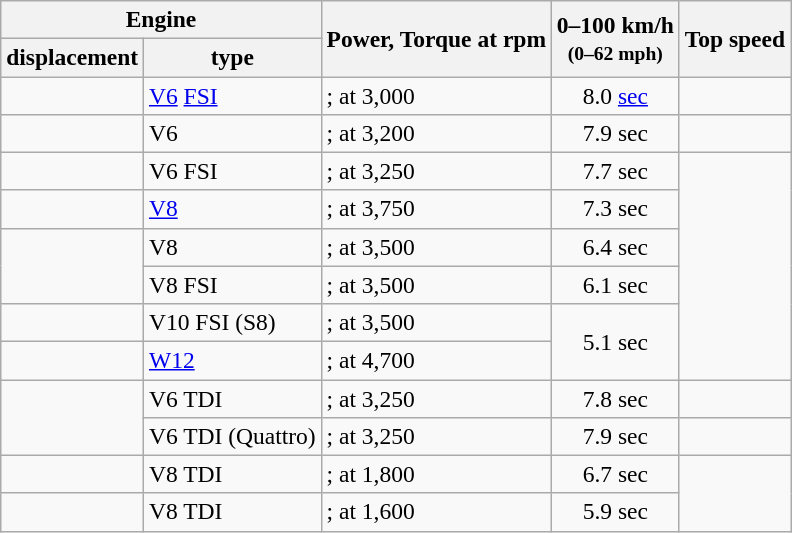<table class="wikitable" style="font-size:98%;">
<tr>
<th colspan=2>Engine</th>
<th rowspan=2>Power, Torque at rpm</th>
<th rowspan=2>0–100 km/h<br><small>(0–62 mph)</small></th>
<th rowspan=2>Top speed</th>
</tr>
<tr>
<th>displacement</th>
<th>type</th>
</tr>
<tr>
<td></td>
<td><a href='#'>V6</a> <a href='#'>FSI</a></td>
<td>;  at 3,000</td>
<td style="text-align:center;">8.0 <a href='#'>sec</a></td>
<td style="text-align:center;"></td>
</tr>
<tr>
<td></td>
<td>V6</td>
<td>;  at 3,200</td>
<td style="text-align:center;">7.9 sec</td>
<td style="text-align:center;"></td>
</tr>
<tr>
<td></td>
<td>V6 FSI</td>
<td>;  at 3,250</td>
<td style="text-align:center;">7.7 sec</td>
<td rowspan="6" style="text-align:center;"></td>
</tr>
<tr>
<td></td>
<td><a href='#'>V8</a></td>
<td>;  at 3,750</td>
<td style="text-align:center;">7.3 sec</td>
</tr>
<tr>
<td rowspan="2"></td>
<td>V8</td>
<td>;  at 3,500</td>
<td style="text-align:center;">6.4 sec</td>
</tr>
<tr>
<td>V8 FSI</td>
<td>;  at 3,500</td>
<td style="text-align:center;">6.1 sec</td>
</tr>
<tr>
<td></td>
<td>V10 FSI (S8)</td>
<td>;  at 3,500</td>
<td rowspan="2" style="text-align:center;">5.1 sec</td>
</tr>
<tr>
<td></td>
<td><a href='#'>W12</a></td>
<td>;  at 4,700</td>
</tr>
<tr>
<td rowspan="2"></td>
<td>V6 TDI</td>
<td>;  at 3,250</td>
<td style="text-align:center;">7.8 sec</td>
<td style="text-align:center;"></td>
</tr>
<tr>
<td>V6 TDI (Quattro)</td>
<td>;  at 3,250</td>
<td style="text-align:center;">7.9 sec</td>
<td style="text-align:center;"></td>
</tr>
<tr>
<td></td>
<td>V8 TDI</td>
<td>;  at 1,800</td>
<td style="text-align:center;">6.7 sec</td>
<td rowspan="2" style="text-align:center;"></td>
</tr>
<tr>
<td></td>
<td>V8 TDI</td>
<td>;  at 1,600</td>
<td style="text-align:center;">5.9 sec</td>
</tr>
</table>
